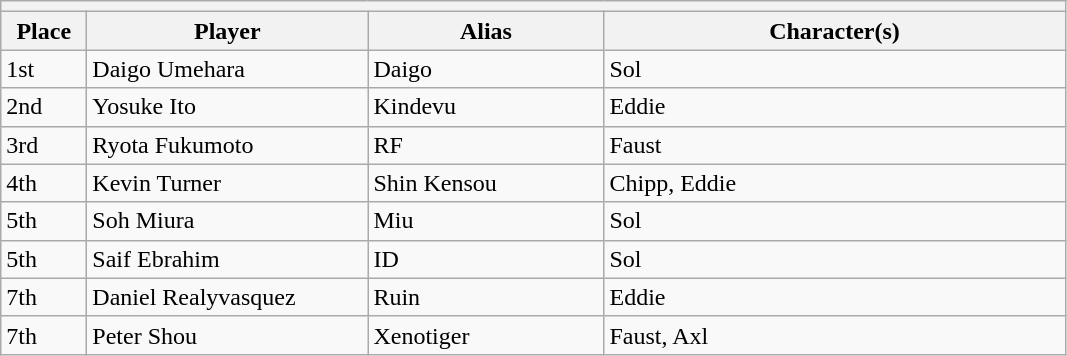<table class="wikitable">
<tr>
<th colspan=6></th>
</tr>
<tr>
<th style="width:50px;">Place</th>
<th style="width:180px;">Player</th>
<th style="width:150px;">Alias</th>
<th style="width:300px;">Character(s)</th>
</tr>
<tr>
<td>1st</td>
<td> Daigo Umehara</td>
<td>Daigo</td>
<td>Sol</td>
</tr>
<tr>
<td>2nd</td>
<td> Yosuke Ito</td>
<td>Kindevu</td>
<td>Eddie</td>
</tr>
<tr>
<td>3rd</td>
<td> Ryota Fukumoto</td>
<td>RF</td>
<td>Faust</td>
</tr>
<tr>
<td>4th</td>
<td> Kevin Turner</td>
<td>Shin Kensou</td>
<td>Chipp, Eddie</td>
</tr>
<tr>
<td>5th</td>
<td> Soh Miura</td>
<td>Miu</td>
<td>Sol</td>
</tr>
<tr>
<td>5th</td>
<td> Saif Ebrahim</td>
<td>ID</td>
<td>Sol</td>
</tr>
<tr>
<td>7th</td>
<td> Daniel Realyvasquez</td>
<td>Ruin</td>
<td>Eddie</td>
</tr>
<tr>
<td>7th</td>
<td> Peter Shou</td>
<td>Xenotiger</td>
<td>Faust, Axl</td>
</tr>
</table>
